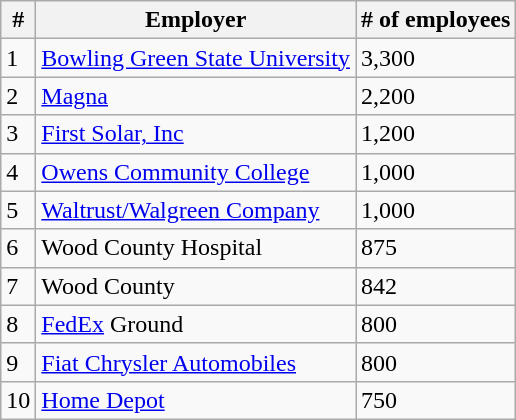<table class="wikitable">
<tr>
<th>#</th>
<th>Employer</th>
<th># of employees</th>
</tr>
<tr>
<td>1</td>
<td><a href='#'>Bowling Green State University</a></td>
<td>3,300</td>
</tr>
<tr>
<td>2</td>
<td><a href='#'>Magna</a></td>
<td>2,200</td>
</tr>
<tr>
<td>3</td>
<td><a href='#'>First Solar, Inc</a></td>
<td>1,200</td>
</tr>
<tr>
<td>4</td>
<td><a href='#'>Owens Community College</a></td>
<td>1,000</td>
</tr>
<tr>
<td>5</td>
<td><a href='#'>Waltrust/Walgreen Company</a></td>
<td>1,000</td>
</tr>
<tr>
<td>6</td>
<td>Wood County Hospital</td>
<td>875</td>
</tr>
<tr>
<td>7</td>
<td>Wood County</td>
<td>842</td>
</tr>
<tr>
<td>8</td>
<td><a href='#'>FedEx</a> Ground</td>
<td>800</td>
</tr>
<tr>
<td>9</td>
<td><a href='#'>Fiat Chrysler Automobiles</a></td>
<td>800</td>
</tr>
<tr>
<td>10</td>
<td><a href='#'>Home Depot</a></td>
<td>750</td>
</tr>
</table>
